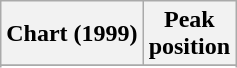<table class="wikitable sortable plainrowheaders">
<tr>
<th>Chart (1999)</th>
<th>Peak<br>position</th>
</tr>
<tr>
</tr>
<tr>
</tr>
<tr>
</tr>
</table>
